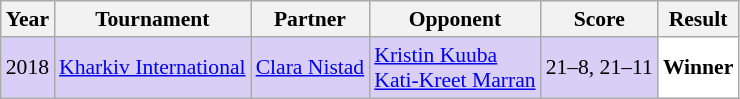<table class="sortable wikitable" style="font-size: 90%;">
<tr>
<th>Year</th>
<th>Tournament</th>
<th>Partner</th>
<th>Opponent</th>
<th>Score</th>
<th>Result</th>
</tr>
<tr style="background:#D8CEF6">
<td align="center">2018</td>
<td align="left"><a href='#'>Kharkiv International</a></td>
<td align="left"> <a href='#'>Clara Nistad</a></td>
<td align="left"> <a href='#'>Kristin Kuuba</a><br> <a href='#'>Kati-Kreet Marran</a></td>
<td align="left">21–8, 21–11</td>
<td style="text-align:left; background:white"> <strong>Winner</strong></td>
</tr>
</table>
